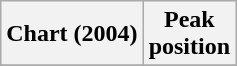<table class="wikitable sortable">
<tr>
<th align="left">Chart (2004)</th>
<th align="center">Peak<br>position</th>
</tr>
<tr>
</tr>
</table>
